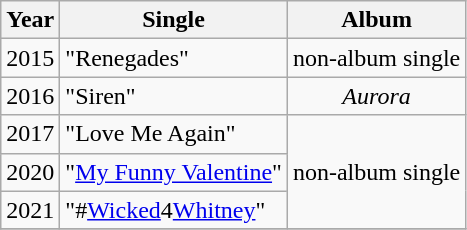<table class="wikitable" style="text-align:center;">
<tr>
<th>Year</th>
<th>Single</th>
<th>Album</th>
</tr>
<tr>
<td>2015</td>
<td align="left">"Renegades"<br></td>
<td>non-album single</td>
</tr>
<tr>
<td>2016</td>
<td align="left">"Siren"<br></td>
<td><em>Aurora</em></td>
</tr>
<tr>
<td>2017</td>
<td align="left">"Love Me Again"<br></td>
<td rowspan="3">non-album single</td>
</tr>
<tr>
<td>2020</td>
<td align="left">"<a href='#'>My Funny Valentine</a>"<br></td>
</tr>
<tr>
<td>2021</td>
<td align="left">"#<a href='#'>Wicked</a>4<a href='#'>Whitney</a>"<br></td>
</tr>
<tr>
</tr>
</table>
